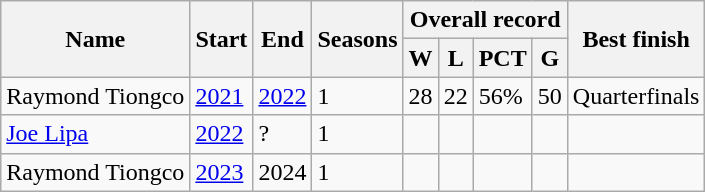<table class="wikitable">
<tr>
<th rowspan="2">Name</th>
<th rowspan="2">Start</th>
<th rowspan="2">End</th>
<th rowspan="2">Seasons</th>
<th colspan="4">Overall record</th>
<th rowspan="2">Best finish</th>
</tr>
<tr>
<th>W</th>
<th>L</th>
<th>PCT</th>
<th>G</th>
</tr>
<tr>
<td>Raymond Tiongco</td>
<td><a href='#'>2021</a></td>
<td><a href='#'>2022</a></td>
<td>1</td>
<td>28</td>
<td>22</td>
<td>56%</td>
<td>50</td>
<td>Quarterfinals</td>
</tr>
<tr>
<td><a href='#'>Joe Lipa</a></td>
<td><a href='#'>2022</a></td>
<td>?</td>
<td>1</td>
<td></td>
<td></td>
<td></td>
<td></td>
<td></td>
</tr>
<tr>
<td>Raymond Tiongco</td>
<td><a href='#'>2023</a></td>
<td>2024</td>
<td>1</td>
<td></td>
<td></td>
<td></td>
<td></td>
<td></td>
</tr>
</table>
